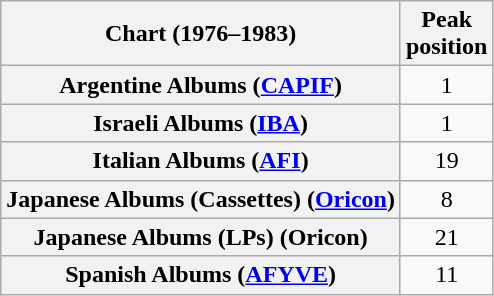<table class="wikitable sortable plainrowheaders" style="text-align:center">
<tr>
<th scope="col">Chart (1976–1983)</th>
<th scope="col">Peak<br>position</th>
</tr>
<tr>
<th scope="row">Argentine Albums (<a href='#'>CAPIF</a>)</th>
<td>1</td>
</tr>
<tr>
<th scope="row">Israeli Albums (<a href='#'>IBA</a>)</th>
<td>1</td>
</tr>
<tr>
<th scope="row">Italian Albums (<a href='#'>AFI</a>)</th>
<td>19</td>
</tr>
<tr>
<th scope="row">Japanese Albums (Cassettes) (<a href='#'>Oricon</a>)</th>
<td>8</td>
</tr>
<tr>
<th scope="row">Japanese Albums (LPs) (Oricon)</th>
<td>21</td>
</tr>
<tr>
<th scope="row">Spanish Albums (<a href='#'>AFYVE</a>)</th>
<td>11</td>
</tr>
</table>
